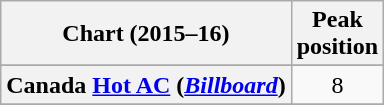<table class="wikitable plainrowheaders sortable" style="text-align:center">
<tr>
<th>Chart (2015–16)</th>
<th>Peak <br> position</th>
</tr>
<tr>
</tr>
<tr>
</tr>
<tr>
</tr>
<tr>
<th scope="row">Canada <a href='#'>Hot AC</a> (<a href='#'><em>Billboard</em></a>)</th>
<td>8</td>
</tr>
<tr>
</tr>
<tr>
</tr>
<tr>
</tr>
<tr>
</tr>
<tr>
</tr>
</table>
